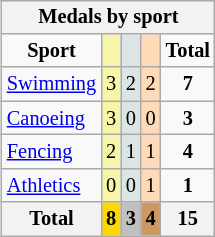<table class=wikitable style="font-size:85%; float:right">
<tr bgcolor=efefef>
<th colspan=7>Medals by sport</th>
</tr>
<tr align=center>
<td><strong>Sport</strong></td>
<td bgcolor=f7f6a8></td>
<td bgcolor=dce5e5></td>
<td bgcolor=ffdab9></td>
<td><strong>Total</strong></td>
</tr>
<tr align=center>
<td align=left><a href='#'>Swimming</a></td>
<td style="background:#F7F6A8;">3</td>
<td style="background:#DCE5E5;">2</td>
<td style="background:#FFDAB9;">2</td>
<td><strong>7</strong></td>
</tr>
<tr align=center>
<td align=left><a href='#'>Canoeing</a></td>
<td style="background:#F7F6A8;">3</td>
<td style="background:#DCE5E5;">0</td>
<td style="background:#FFDAB9;">0</td>
<td><strong>3</strong></td>
</tr>
<tr align=center>
<td align=left><a href='#'>Fencing</a></td>
<td style="background:#F7F6A8;">2</td>
<td style="background:#DCE5E5;">1</td>
<td style="background:#FFDAB9;">1</td>
<td><strong>4</strong></td>
</tr>
<tr align=center>
<td align=left><a href='#'>Athletics</a></td>
<td style="background:#F7F6A8;">0</td>
<td style="background:#DCE5E5;">0</td>
<td style="background:#FFDAB9;">1</td>
<td><strong>1</strong></td>
</tr>
<tr align=center>
<th>Total</th>
<th style="background:gold">8</th>
<th style="background:silver">3</th>
<th style="background:#c96">4</th>
<th>15</th>
</tr>
</table>
